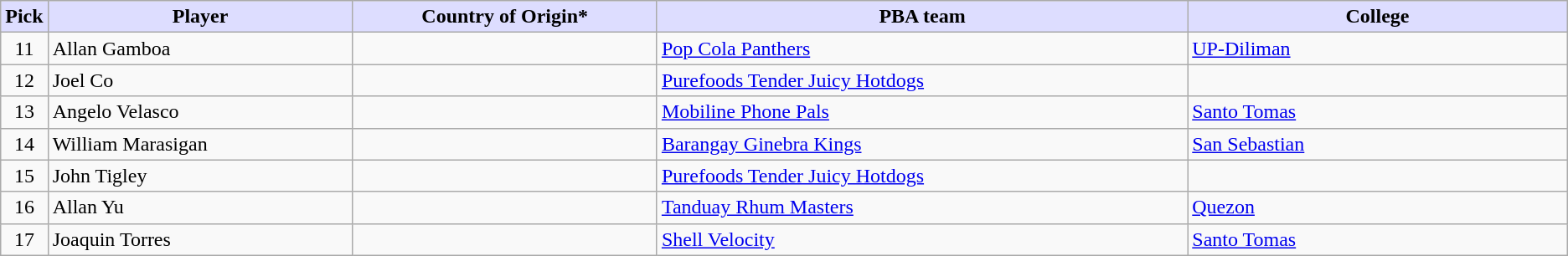<table class="wikitable">
<tr>
<th style="background:#DDDDFF;">Pick</th>
<th style="background:#DDDDFF;" width="20%">Player</th>
<th style="background:#DDDDFF;" width="20%">Country of Origin*</th>
<th style="background:#DDDDFF;" width="35%">PBA team</th>
<th style="background:#DDDDFF;" width="25%">College</th>
</tr>
<tr>
<td align=center>11</td>
<td>Allan Gamboa</td>
<td></td>
<td><a href='#'>Pop Cola Panthers</a></td>
<td><a href='#'>UP-Diliman</a></td>
</tr>
<tr>
<td align=center>12</td>
<td>Joel Co</td>
<td></td>
<td><a href='#'>Purefoods Tender Juicy Hotdogs</a></td>
<td></td>
</tr>
<tr>
<td align=center>13</td>
<td>Angelo Velasco</td>
<td></td>
<td><a href='#'>Mobiline Phone Pals</a></td>
<td><a href='#'>Santo Tomas</a></td>
</tr>
<tr>
<td align=center>14</td>
<td>William Marasigan</td>
<td></td>
<td><a href='#'>Barangay Ginebra Kings</a></td>
<td><a href='#'>San Sebastian</a></td>
</tr>
<tr>
<td align=center>15</td>
<td>John Tigley</td>
<td></td>
<td><a href='#'>Purefoods Tender Juicy Hotdogs</a></td>
<td></td>
</tr>
<tr>
<td align=center>16</td>
<td>Allan Yu</td>
<td></td>
<td><a href='#'>Tanduay Rhum Masters</a></td>
<td><a href='#'>Quezon</a></td>
</tr>
<tr>
<td align=center>17</td>
<td>Joaquin Torres</td>
<td></td>
<td><a href='#'>Shell Velocity</a></td>
<td><a href='#'>Santo Tomas</a></td>
</tr>
</table>
